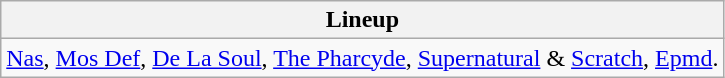<table class="wikitable">
<tr>
<th>Lineup</th>
</tr>
<tr>
<td><a href='#'>Nas</a>, <a href='#'>Mos Def</a>, <a href='#'>De La Soul</a>, <a href='#'>The Pharcyde</a>, <a href='#'>Supernatural</a> & <a href='#'>Scratch</a>, <a href='#'>Epmd</a>.</td>
</tr>
</table>
